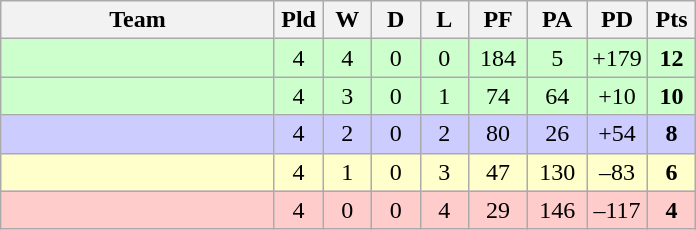<table class="wikitable" style="text-align:center;">
<tr>
<th width=175>Team</th>
<th width=25 abbr="Played">Pld</th>
<th width=25 abbr="Won">W</th>
<th width=25 abbr="Drawn">D</th>
<th width=25 abbr="Lost">L</th>
<th width=32 abbr="Points for">PF</th>
<th width=32 abbr="Points against">PA</th>
<th width=32 abbr="Points difference">PD</th>
<th width=25 abbr="Points">Pts</th>
</tr>
<tr bgcolor=ccffcc>
<td align=left></td>
<td>4</td>
<td>4</td>
<td>0</td>
<td>0</td>
<td>184</td>
<td>5</td>
<td>+179</td>
<td><strong>12</strong></td>
</tr>
<tr bgcolor=ccffcc>
<td align=left></td>
<td>4</td>
<td>3</td>
<td>0</td>
<td>1</td>
<td>74</td>
<td>64</td>
<td>+10</td>
<td><strong>10</strong></td>
</tr>
<tr bgcolor=ccccff>
<td align=left></td>
<td>4</td>
<td>2</td>
<td>0</td>
<td>2</td>
<td>80</td>
<td>26</td>
<td>+54</td>
<td><strong>8</strong></td>
</tr>
<tr bgcolor=ffffcc>
<td align=left></td>
<td>4</td>
<td>1</td>
<td>0</td>
<td>3</td>
<td>47</td>
<td>130</td>
<td>–83</td>
<td><strong>6</strong></td>
</tr>
<tr bgcolor=ffcccc>
<td align=left></td>
<td>4</td>
<td>0</td>
<td>0</td>
<td>4</td>
<td>29</td>
<td>146</td>
<td>–117</td>
<td><strong>4</strong></td>
</tr>
</table>
